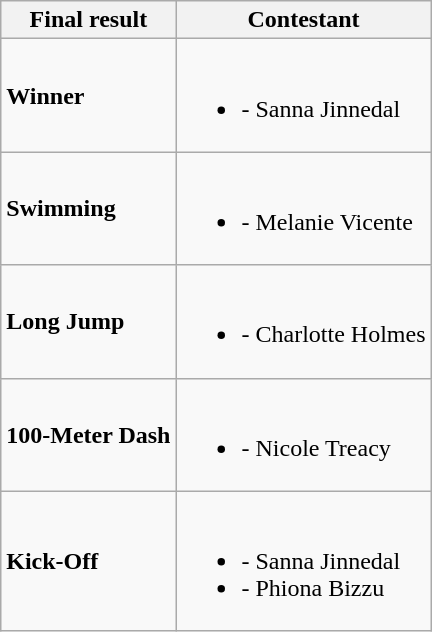<table class="wikitable">
<tr>
<th>Final result</th>
<th>Contestant</th>
</tr>
<tr>
<td><strong>Winner</strong></td>
<td><br><ul><li><strong></strong> - Sanna Jinnedal</li></ul></td>
</tr>
<tr>
<td><strong>Swimming</strong></td>
<td><br><ul><li><strong></strong> - Melanie Vicente</li></ul></td>
</tr>
<tr>
<td><strong>Long Jump</strong></td>
<td><br><ul><li><strong></strong> - Charlotte Holmes</li></ul></td>
</tr>
<tr>
<td><strong>100-Meter Dash</strong></td>
<td><br><ul><li><strong></strong> - Nicole Treacy</li></ul></td>
</tr>
<tr>
<td><strong>Kick-Off</strong></td>
<td><br><ul><li><strong></strong> - Sanna Jinnedal</li><li><strong></strong> - Phiona Bizzu</li></ul></td>
</tr>
</table>
